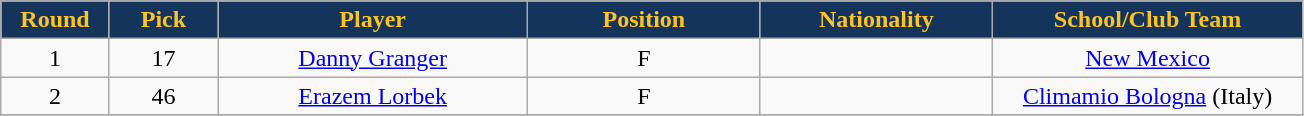<table class="wikitable sortable sortable">
<tr>
<th style="background:#14345B;color:#ffc322;" width="7%">Round</th>
<th style="background:#14345B;color:#ffc322;" width="7%">Pick</th>
<th style="background:#14345B;color:#ffc322;" width="20%">Player</th>
<th style="background:#14345B;color:#ffc322;" width="15%">Position</th>
<th style="background:#14345B;color:#ffc322;" width="15%">Nationality</th>
<th style="background:#14345B;color:#ffc322;" width="20%">School/Club Team</th>
</tr>
<tr align="center" bgcolor="">
<td>1</td>
<td>17</td>
<td><a href='#'>Danny Granger</a></td>
<td>F</td>
<td></td>
<td><a href='#'>New Mexico</a></td>
</tr>
<tr align="center" bgcolor="">
<td>2</td>
<td>46</td>
<td><a href='#'>Erazem Lorbek</a></td>
<td>F</td>
<td></td>
<td><a href='#'>Climamio Bologna</a> (Italy)</td>
</tr>
<tr align="center" bgcolor="">
</tr>
</table>
